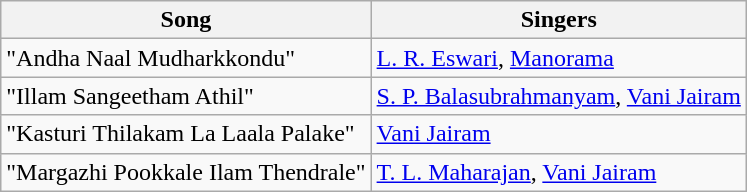<table class="wikitable">
<tr>
<th>Song</th>
<th>Singers</th>
</tr>
<tr>
<td>"Andha Naal Mudharkkondu"</td>
<td><a href='#'>L. R. Eswari</a>,  <a href='#'>Manorama</a></td>
</tr>
<tr>
<td>"Illam Sangeetham Athil"</td>
<td><a href='#'>S. P. Balasubrahmanyam</a>, <a href='#'>Vani Jairam</a></td>
</tr>
<tr>
<td>"Kasturi Thilakam La Laala Palake"</td>
<td><a href='#'>Vani Jairam</a></td>
</tr>
<tr>
<td>"Margazhi Pookkale Ilam Thendrale"</td>
<td><a href='#'>T. L. Maharajan</a>, <a href='#'>Vani Jairam</a></td>
</tr>
</table>
